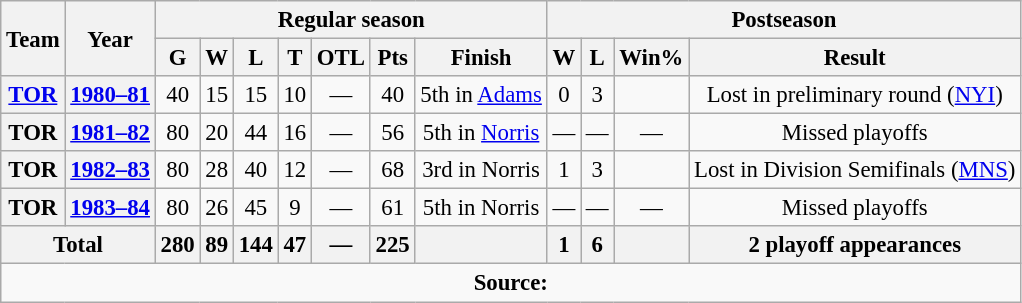<table class="wikitable" style="font-size:95%; text-align:center;">
<tr>
<th rowspan="2">Team</th>
<th rowspan="2">Year</th>
<th colspan="7">Regular season</th>
<th colspan="4">Postseason</th>
</tr>
<tr>
<th>G</th>
<th>W</th>
<th>L</th>
<th>T</th>
<th>OTL</th>
<th>Pts</th>
<th>Finish</th>
<th>W</th>
<th>L</th>
<th>Win%</th>
<th>Result</th>
</tr>
<tr>
<th><a href='#'>TOR</a></th>
<th><a href='#'>1980–81</a></th>
<td>40</td>
<td>15</td>
<td>15</td>
<td>10</td>
<td>—</td>
<td>40</td>
<td>5th in <a href='#'>Adams</a></td>
<td>0</td>
<td>3</td>
<td></td>
<td>Lost in preliminary round (<a href='#'>NYI</a>)</td>
</tr>
<tr>
<th>TOR</th>
<th><a href='#'>1981–82</a></th>
<td>80</td>
<td>20</td>
<td>44</td>
<td>16</td>
<td>—</td>
<td>56</td>
<td>5th in <a href='#'>Norris</a></td>
<td>—</td>
<td>—</td>
<td>—</td>
<td>Missed playoffs</td>
</tr>
<tr>
<th>TOR</th>
<th><a href='#'>1982–83</a></th>
<td>80</td>
<td>28</td>
<td>40</td>
<td>12</td>
<td>—</td>
<td>68</td>
<td>3rd in Norris</td>
<td>1</td>
<td>3</td>
<td></td>
<td>Lost in Division Semifinals (<a href='#'>MNS</a>)</td>
</tr>
<tr>
<th>TOR</th>
<th><a href='#'>1983–84</a></th>
<td>80</td>
<td>26</td>
<td>45</td>
<td>9</td>
<td>—</td>
<td>61</td>
<td>5th in Norris</td>
<td>—</td>
<td>—</td>
<td>—</td>
<td>Missed playoffs</td>
</tr>
<tr>
<th colspan="2">Total</th>
<th>280</th>
<th>89</th>
<th>144</th>
<th>47</th>
<th>—</th>
<th>225</th>
<th> </th>
<th>1</th>
<th>6</th>
<th></th>
<th>2 playoff appearances</th>
</tr>
<tr>
<td colspan="13" style="text-align: center;"><strong>Source:</strong></td>
</tr>
</table>
